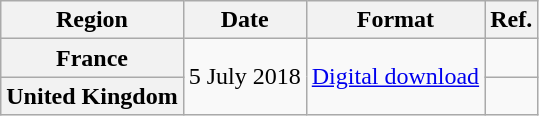<table class="wikitable plainrowheaders">
<tr>
<th scope="col">Region</th>
<th scope="col">Date</th>
<th scope="col">Format</th>
<th scope="col">Ref.</th>
</tr>
<tr>
<th scope="row">France</th>
<td rowspan="2">5 July 2018</td>
<td rowspan="2"><a href='#'>Digital download</a></td>
<td></td>
</tr>
<tr>
<th scope="row">United Kingdom</th>
<td></td>
</tr>
</table>
